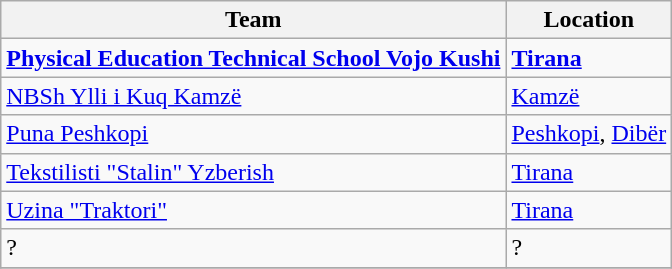<table class="wikitable sortable">
<tr>
<th>Team</th>
<th>Location</th>
</tr>
<tr>
<td><strong><a href='#'>Physical Education Technical School Vojo Kushi</a></strong></td>
<td><strong><a href='#'>Tirana</a></strong></td>
</tr>
<tr>
<td><a href='#'>NBSh Ylli i Kuq Kamzë</a></td>
<td><a href='#'>Kamzë</a></td>
</tr>
<tr>
<td><a href='#'>Puna Peshkopi</a></td>
<td><a href='#'>Peshkopi</a>, <a href='#'>Dibër</a></td>
</tr>
<tr>
<td><a href='#'>Tekstilisti "Stalin" Yzberish</a></td>
<td><a href='#'>Tirana</a></td>
</tr>
<tr>
<td><a href='#'>Uzina "Traktori"</a></td>
<td><a href='#'>Tirana</a></td>
</tr>
<tr>
<td>?</td>
<td>?</td>
</tr>
<tr>
</tr>
</table>
